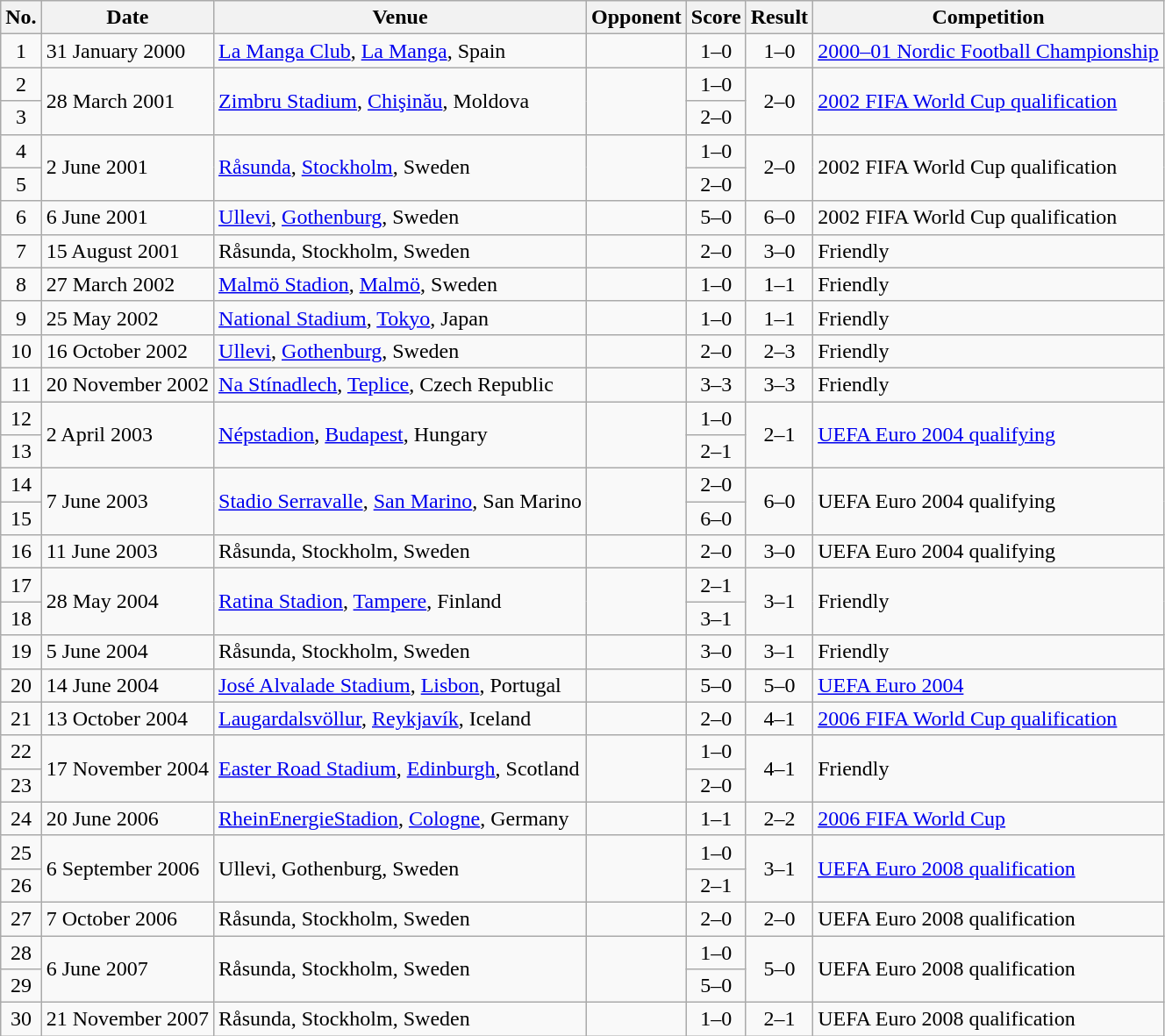<table class="wikitable sortable">
<tr>
<th scope="col">No.</th>
<th scope="col">Date</th>
<th scope="col">Venue</th>
<th scope="col">Opponent</th>
<th scope="col">Score</th>
<th scope="col">Result</th>
<th scope="col">Competition</th>
</tr>
<tr>
<td align="center">1</td>
<td>31 January 2000</td>
<td><a href='#'>La Manga Club</a>, <a href='#'>La Manga</a>, Spain</td>
<td></td>
<td align="center">1–0</td>
<td align="center">1–0</td>
<td><a href='#'>2000–01 Nordic Football Championship</a></td>
</tr>
<tr>
<td align="center">2</td>
<td rowspan="2">28 March 2001</td>
<td rowspan="2"><a href='#'>Zimbru Stadium</a>, <a href='#'>Chişinău</a>, Moldova</td>
<td rowspan="2"></td>
<td align="center">1–0</td>
<td rowspan="2" align="center">2–0</td>
<td rowspan="2"><a href='#'>2002 FIFA World Cup qualification</a></td>
</tr>
<tr>
<td align="center">3</td>
<td align="center">2–0</td>
</tr>
<tr>
<td align="center">4</td>
<td rowspan="2">2 June 2001</td>
<td rowspan="2"><a href='#'>Råsunda</a>, <a href='#'>Stockholm</a>, Sweden</td>
<td rowspan="2"></td>
<td align="center">1–0</td>
<td rowspan="2" align="center">2–0</td>
<td rowspan="2">2002 FIFA World Cup qualification</td>
</tr>
<tr>
<td align="center">5</td>
<td align="center">2–0</td>
</tr>
<tr>
<td align="center">6</td>
<td>6 June 2001</td>
<td><a href='#'>Ullevi</a>, <a href='#'>Gothenburg</a>, Sweden</td>
<td></td>
<td align="center">5–0</td>
<td align="center">6–0</td>
<td>2002 FIFA World Cup qualification</td>
</tr>
<tr>
<td align="center">7</td>
<td>15 August 2001</td>
<td>Råsunda, Stockholm, Sweden</td>
<td></td>
<td align="center">2–0</td>
<td align="center">3–0</td>
<td>Friendly</td>
</tr>
<tr>
<td align="center">8</td>
<td>27 March 2002</td>
<td><a href='#'>Malmö Stadion</a>, <a href='#'>Malmö</a>, Sweden</td>
<td></td>
<td align="center">1–0</td>
<td align="center">1–1</td>
<td>Friendly</td>
</tr>
<tr>
<td align="center">9</td>
<td>25 May 2002</td>
<td><a href='#'>National Stadium</a>, <a href='#'>Tokyo</a>, Japan</td>
<td></td>
<td align="center">1–0</td>
<td align="center">1–1</td>
<td>Friendly</td>
</tr>
<tr>
<td align="center">10</td>
<td>16 October 2002</td>
<td><a href='#'>Ullevi</a>, <a href='#'>Gothenburg</a>, Sweden</td>
<td></td>
<td align="center">2–0</td>
<td align="center">2–3</td>
<td>Friendly</td>
</tr>
<tr>
<td align="center">11</td>
<td>20 November 2002</td>
<td><a href='#'>Na Stínadlech</a>, <a href='#'>Teplice</a>, Czech Republic</td>
<td></td>
<td align="center">3–3</td>
<td align="center">3–3</td>
<td>Friendly</td>
</tr>
<tr>
<td align="center">12</td>
<td rowspan="2">2 April 2003</td>
<td rowspan="2"><a href='#'>Népstadion</a>, <a href='#'>Budapest</a>, Hungary</td>
<td rowspan="2"></td>
<td align="center">1–0</td>
<td rowspan="2" align="center">2–1</td>
<td rowspan="2"><a href='#'>UEFA Euro 2004 qualifying</a></td>
</tr>
<tr>
<td align="center">13</td>
<td align="center">2–1</td>
</tr>
<tr>
<td align="center">14</td>
<td rowspan="2">7 June 2003</td>
<td rowspan="2"><a href='#'>Stadio Serravalle</a>, <a href='#'>San Marino</a>, San Marino</td>
<td rowspan="2"></td>
<td align="center">2–0</td>
<td rowspan="2" align="center">6–0</td>
<td rowspan="2">UEFA Euro 2004 qualifying</td>
</tr>
<tr>
<td align="center">15</td>
<td align="center">6–0</td>
</tr>
<tr>
<td align="center">16</td>
<td>11 June 2003</td>
<td>Råsunda, Stockholm, Sweden</td>
<td></td>
<td align="center">2–0</td>
<td align="center">3–0</td>
<td>UEFA Euro 2004 qualifying</td>
</tr>
<tr>
<td align="center">17</td>
<td rowspan="2">28 May 2004</td>
<td rowspan="2"><a href='#'>Ratina Stadion</a>, <a href='#'>Tampere</a>, Finland</td>
<td rowspan="2"></td>
<td align="center">2–1</td>
<td rowspan="2" align="center">3–1</td>
<td rowspan="2">Friendly</td>
</tr>
<tr>
<td align="center">18</td>
<td align="center">3–1</td>
</tr>
<tr>
<td align="center">19</td>
<td>5 June 2004</td>
<td>Råsunda, Stockholm, Sweden</td>
<td></td>
<td align="center">3–0</td>
<td align="center">3–1</td>
<td>Friendly</td>
</tr>
<tr>
<td align="center">20</td>
<td>14 June 2004</td>
<td><a href='#'>José Alvalade Stadium</a>, <a href='#'>Lisbon</a>, Portugal</td>
<td></td>
<td align="center">5–0</td>
<td align="center">5–0</td>
<td><a href='#'>UEFA Euro 2004</a></td>
</tr>
<tr>
<td align="center">21</td>
<td>13 October 2004</td>
<td><a href='#'>Laugardalsvöllur</a>, <a href='#'>Reykjavík</a>, Iceland</td>
<td></td>
<td align="center">2–0</td>
<td align="center">4–1</td>
<td><a href='#'>2006 FIFA World Cup qualification</a></td>
</tr>
<tr>
<td align="center">22</td>
<td rowspan="2">17 November 2004</td>
<td rowspan="2"><a href='#'>Easter Road Stadium</a>, <a href='#'>Edinburgh</a>, Scotland</td>
<td rowspan="2"></td>
<td align="center">1–0</td>
<td rowspan="2" align="center">4–1</td>
<td rowspan="2">Friendly</td>
</tr>
<tr>
<td align="center">23</td>
<td align="center">2–0</td>
</tr>
<tr>
<td align="center">24</td>
<td>20 June 2006</td>
<td><a href='#'>RheinEnergieStadion</a>, <a href='#'>Cologne</a>, Germany</td>
<td></td>
<td align="center">1–1</td>
<td align="center">2–2</td>
<td><a href='#'>2006 FIFA World Cup</a></td>
</tr>
<tr>
<td align="center">25</td>
<td rowspan="2">6 September 2006</td>
<td rowspan="2">Ullevi, Gothenburg, Sweden</td>
<td rowspan="2"></td>
<td align="center">1–0</td>
<td rowspan="2" align="center">3–1</td>
<td rowspan="2"><a href='#'>UEFA Euro 2008 qualification</a></td>
</tr>
<tr>
<td align="center">26</td>
<td align="center">2–1</td>
</tr>
<tr>
<td align="center">27</td>
<td>7 October 2006</td>
<td>Råsunda, Stockholm, Sweden</td>
<td></td>
<td align="center">2–0</td>
<td align="center">2–0</td>
<td>UEFA Euro 2008 qualification</td>
</tr>
<tr>
<td align="center">28</td>
<td rowspan="2">6 June 2007</td>
<td rowspan="2">Råsunda, Stockholm, Sweden</td>
<td rowspan="2"></td>
<td align="center">1–0</td>
<td rowspan="2" align="center">5–0</td>
<td rowspan="2">UEFA Euro 2008 qualification</td>
</tr>
<tr>
<td align="center">29</td>
<td align="center">5–0</td>
</tr>
<tr>
<td align="center">30</td>
<td>21 November 2007</td>
<td>Råsunda, Stockholm, Sweden</td>
<td></td>
<td align="center">1–0</td>
<td align="center">2–1</td>
<td>UEFA Euro 2008 qualification</td>
</tr>
</table>
